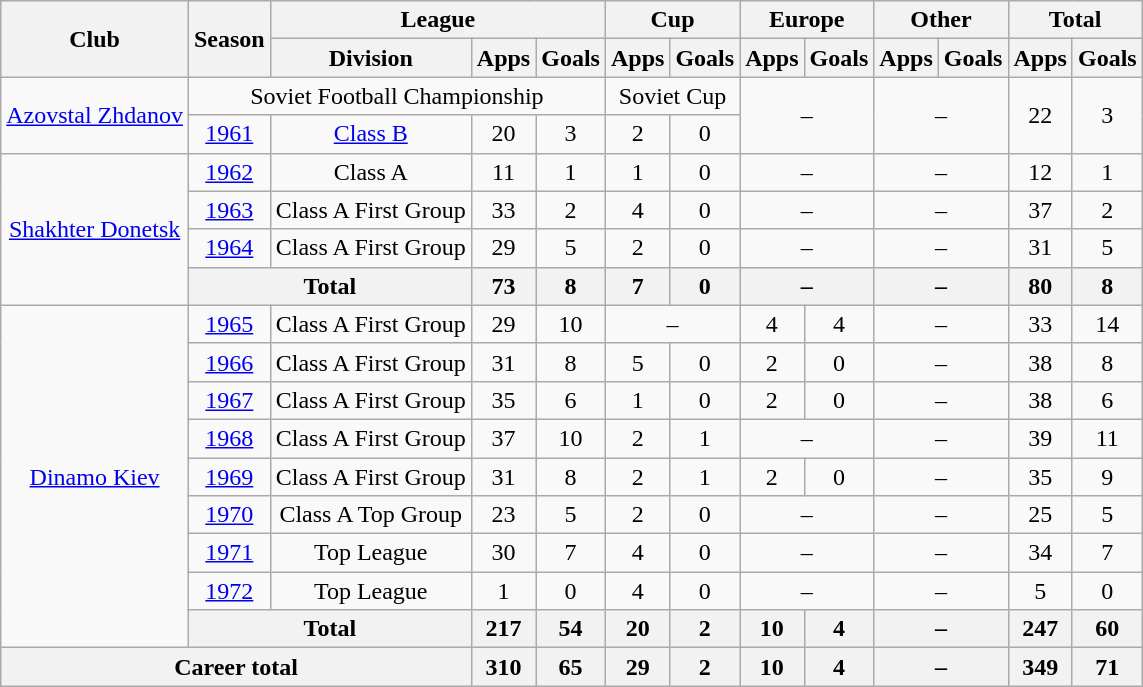<table class="wikitable" style="text-align:center">
<tr>
<th rowspan="2">Club</th>
<th rowspan="2">Season</th>
<th colspan="3">League</th>
<th colspan="2">Cup</th>
<th colspan="2">Europe</th>
<th colspan="2">Other</th>
<th colspan="2">Total</th>
</tr>
<tr>
<th>Division</th>
<th>Apps</th>
<th>Goals</th>
<th>Apps</th>
<th>Goals</th>
<th>Apps</th>
<th>Goals</th>
<th>Apps</th>
<th>Goals</th>
<th>Apps</th>
<th>Goals</th>
</tr>
<tr>
<td rowspan="2"><a href='#'>Azovstal Zhdanov</a></td>
<td colspan=4>Soviet Football Championship</td>
<td colspan=2>Soviet Cup</td>
<td rowspan=2 colspan="2">–</td>
<td rowspan=2 colspan="2">–</td>
<td rowspan=2>22</td>
<td rowspan=2>3</td>
</tr>
<tr>
<td><a href='#'>1961</a></td>
<td><a href='#'>Class B</a></td>
<td>20</td>
<td>3</td>
<td>2</td>
<td>0</td>
</tr>
<tr>
<td rowspan=4><a href='#'>Shakhter Donetsk</a></td>
<td><a href='#'>1962</a></td>
<td>Class A</td>
<td>11</td>
<td>1</td>
<td>1</td>
<td>0</td>
<td colspan="2">–</td>
<td colspan="2">–</td>
<td>12</td>
<td>1</td>
</tr>
<tr>
<td><a href='#'>1963</a></td>
<td>Class A First Group</td>
<td>33</td>
<td>2</td>
<td>4</td>
<td>0</td>
<td colspan="2">–</td>
<td colspan="2">–</td>
<td>37</td>
<td>2</td>
</tr>
<tr>
<td><a href='#'>1964</a></td>
<td>Class A First Group</td>
<td>29</td>
<td>5</td>
<td>2</td>
<td>0</td>
<td colspan="2">–</td>
<td colspan="2">–</td>
<td>31</td>
<td>5</td>
</tr>
<tr>
<th colspan="2">Total</th>
<th>73</th>
<th>8</th>
<th>7</th>
<th>0</th>
<th colspan="2">–</th>
<th colspan="2">–</th>
<th>80</th>
<th>8</th>
</tr>
<tr>
<td rowspan=9><a href='#'>Dinamo Kiev</a></td>
<td><a href='#'>1965</a></td>
<td>Class A First Group</td>
<td>29</td>
<td>10</td>
<td colspan="2">–</td>
<td>4</td>
<td>4</td>
<td colspan="2">–</td>
<td>33</td>
<td>14</td>
</tr>
<tr>
<td><a href='#'>1966</a></td>
<td>Class A First Group</td>
<td>31</td>
<td>8</td>
<td>5</td>
<td>0</td>
<td>2</td>
<td>0</td>
<td colspan="2">–</td>
<td>38</td>
<td>8</td>
</tr>
<tr>
<td><a href='#'>1967</a></td>
<td>Class A First Group</td>
<td>35</td>
<td>6</td>
<td>1</td>
<td>0</td>
<td>2</td>
<td>0</td>
<td colspan="2">–</td>
<td>38</td>
<td>6</td>
</tr>
<tr>
<td><a href='#'>1968</a></td>
<td>Class A First Group</td>
<td>37</td>
<td>10</td>
<td>2</td>
<td>1</td>
<td colspan="2">–</td>
<td colspan="2">–</td>
<td>39</td>
<td>11</td>
</tr>
<tr>
<td><a href='#'>1969</a></td>
<td>Class A First Group</td>
<td>31</td>
<td>8</td>
<td>2</td>
<td>1</td>
<td>2</td>
<td>0</td>
<td colspan="2">–</td>
<td>35</td>
<td>9</td>
</tr>
<tr>
<td><a href='#'>1970</a></td>
<td>Class A Top Group</td>
<td>23</td>
<td>5</td>
<td>2</td>
<td>0</td>
<td colspan="2">–</td>
<td colspan="2">–</td>
<td>25</td>
<td>5</td>
</tr>
<tr>
<td><a href='#'>1971</a></td>
<td>Top League</td>
<td>30</td>
<td>7</td>
<td>4</td>
<td>0</td>
<td colspan="2">–</td>
<td colspan="2">–</td>
<td>34</td>
<td>7</td>
</tr>
<tr>
<td><a href='#'>1972</a></td>
<td>Top League</td>
<td>1</td>
<td>0</td>
<td>4</td>
<td>0</td>
<td colspan="2">–</td>
<td colspan="2">–</td>
<td>5</td>
<td>0</td>
</tr>
<tr>
<th colspan="2">Total</th>
<th>217</th>
<th>54</th>
<th>20</th>
<th>2</th>
<th>10</th>
<th>4</th>
<th colspan="2">–</th>
<th>247</th>
<th>60</th>
</tr>
<tr>
<th colspan="3">Career total</th>
<th>310</th>
<th>65</th>
<th>29</th>
<th>2</th>
<th>10</th>
<th>4</th>
<th colspan="2">–</th>
<th>349</th>
<th>71</th>
</tr>
</table>
